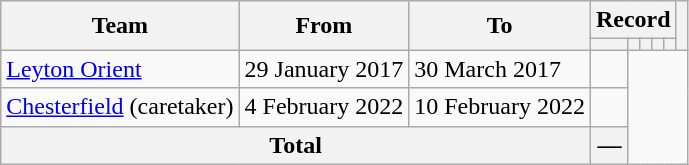<table class=wikitable style="text-align: center">
<tr>
<th rowspan=2>Team</th>
<th rowspan=2>From</th>
<th rowspan=2>To</th>
<th colspan=5>Record</th>
<th rowspan=2></th>
</tr>
<tr>
<th></th>
<th></th>
<th></th>
<th></th>
<th></th>
</tr>
<tr>
<td align=left><a href='#'>Leyton Orient</a></td>
<td align=left>29 January 2017</td>
<td align=left>30 March 2017<br></td>
<td></td>
</tr>
<tr>
<td align=left><a href='#'>Chesterfield</a> (caretaker)</td>
<td align=left>4 February 2022</td>
<td align=left>10 February 2022<br></td>
<td></td>
</tr>
<tr>
<th colspan=3>Total<br></th>
<th>—</th>
</tr>
</table>
